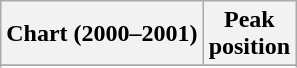<table class="wikitable sortable plainrowheaders">
<tr>
<th>Chart (2000–2001)</th>
<th>Peak<br>position</th>
</tr>
<tr>
</tr>
<tr>
</tr>
<tr>
</tr>
</table>
